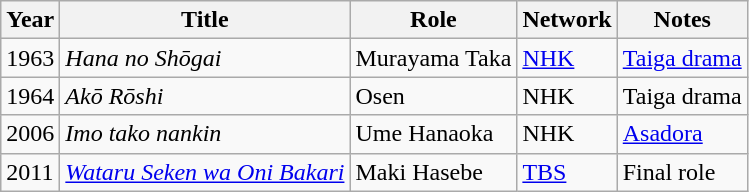<table class="wikitable sortable">
<tr>
<th>Year</th>
<th>Title</th>
<th>Role</th>
<th>Network</th>
<th class = "unsortable">Notes</th>
</tr>
<tr>
<td>1963</td>
<td><em>Hana no Shōgai</em></td>
<td>Murayama Taka</td>
<td><a href='#'>NHK</a></td>
<td><a href='#'>Taiga drama</a></td>
</tr>
<tr>
<td>1964</td>
<td><em>Akō Rōshi</em></td>
<td>Osen</td>
<td>NHK</td>
<td>Taiga drama</td>
</tr>
<tr>
<td>2006</td>
<td><em>Imo tako nankin</em></td>
<td>Ume Hanaoka</td>
<td>NHK</td>
<td><a href='#'>Asadora</a></td>
</tr>
<tr>
<td>2011</td>
<td><em><a href='#'>Wataru Seken wa Oni Bakari</a></em></td>
<td>Maki Hasebe</td>
<td><a href='#'>TBS</a></td>
<td>Final role</td>
</tr>
</table>
